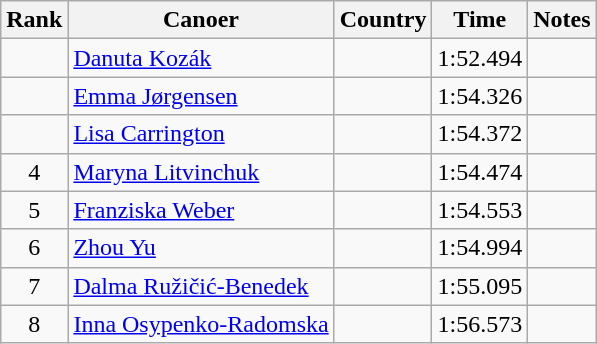<table class="wikitable" style="text-align:center;">
<tr>
<th>Rank</th>
<th>Canoer</th>
<th>Country</th>
<th>Time</th>
<th>Notes</th>
</tr>
<tr>
<td></td>
<td align=left><a href='#'>Danuta Kozák</a></td>
<td align=left></td>
<td>1:52.494</td>
<td></td>
</tr>
<tr>
<td></td>
<td align=left><a href='#'>Emma Jørgensen</a></td>
<td align=left></td>
<td>1:54.326</td>
<td></td>
</tr>
<tr>
<td></td>
<td align=left><a href='#'>Lisa Carrington</a></td>
<td align=left></td>
<td>1:54.372</td>
<td></td>
</tr>
<tr>
<td>4</td>
<td align=left><a href='#'>Maryna Litvinchuk</a></td>
<td align=left></td>
<td>1:54.474</td>
<td></td>
</tr>
<tr>
<td>5</td>
<td align=left><a href='#'>Franziska Weber</a></td>
<td align=left></td>
<td>1:54.553</td>
<td></td>
</tr>
<tr>
<td>6</td>
<td align=left><a href='#'>Zhou Yu</a></td>
<td align=left></td>
<td>1:54.994</td>
<td></td>
</tr>
<tr>
<td>7</td>
<td align=left><a href='#'>Dalma Ružičić-Benedek</a></td>
<td align=left></td>
<td>1:55.095</td>
<td></td>
</tr>
<tr>
<td>8</td>
<td align=left><a href='#'>Inna Osypenko-Radomska</a></td>
<td align=left></td>
<td>1:56.573</td>
<td></td>
</tr>
</table>
